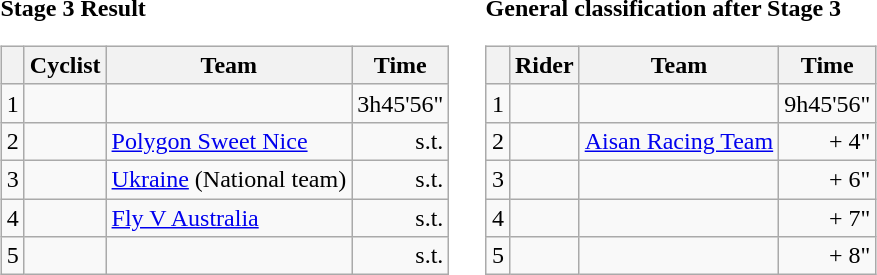<table>
<tr>
<td><strong>Stage 3 Result</strong><br><table class="wikitable">
<tr>
<th></th>
<th>Cyclist</th>
<th>Team</th>
<th>Time</th>
</tr>
<tr>
<td>1</td>
<td></td>
<td></td>
<td style="text-align:right;">3h45'56"</td>
</tr>
<tr>
<td>2</td>
<td></td>
<td><a href='#'>Polygon Sweet Nice</a></td>
<td style="text-align:right;">s.t.</td>
</tr>
<tr>
<td>3</td>
<td></td>
<td><a href='#'>Ukraine</a> (National team)</td>
<td style="text-align:right;">s.t.</td>
</tr>
<tr>
<td>4</td>
<td></td>
<td><a href='#'>Fly V Australia</a></td>
<td style="text-align:right;">s.t.</td>
</tr>
<tr>
<td>5</td>
<td></td>
<td></td>
<td style="text-align:right;">s.t.</td>
</tr>
</table>
</td>
<td></td>
<td><strong>General classification after Stage 3</strong><br><table class="wikitable">
<tr>
<th></th>
<th>Rider</th>
<th>Team</th>
<th>Time</th>
</tr>
<tr>
<td>1</td>
<td>  </td>
<td></td>
<td style="text-align:right;">9h45'56"</td>
</tr>
<tr>
<td>2</td>
<td></td>
<td><a href='#'>Aisan Racing Team</a></td>
<td style="text-align:right;">+ 4"</td>
</tr>
<tr>
<td>3</td>
<td> </td>
<td></td>
<td style="text-align:right;">+ 6"</td>
</tr>
<tr>
<td>4</td>
<td>  </td>
<td></td>
<td style="text-align:right;">+ 7"</td>
</tr>
<tr>
<td>5</td>
<td></td>
<td></td>
<td style="text-align:right;">+ 8"</td>
</tr>
</table>
</td>
</tr>
</table>
